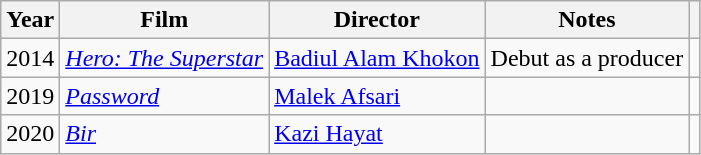<table class="wikitable">
<tr>
<th>Year</th>
<th>Film</th>
<th>Director</th>
<th class="unsortable">Notes</th>
<th class="unsortable"></th>
</tr>
<tr>
<td rowspan="1">2014</td>
<td><em><a href='#'>Hero: The Superstar</a></em></td>
<td><a href='#'>Badiul Alam Khokon</a></td>
<td>Debut as a producer</td>
<td></td>
</tr>
<tr>
<td>2019</td>
<td><em><a href='#'>Password</a></em></td>
<td><a href='#'>Malek Afsari</a></td>
<td></td>
<td></td>
</tr>
<tr>
<td rowspan="1">2020</td>
<td scope="row"><em><a href='#'>Bir</a></em></td>
<td><a href='#'>Kazi Hayat</a></td>
<td></td>
<td></td>
</tr>
</table>
